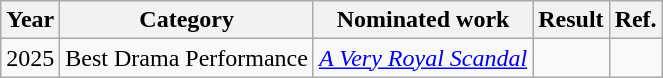<table class="wikitable">
<tr>
<th>Year</th>
<th>Category</th>
<th>Nominated work</th>
<th>Result</th>
<th>Ref.</th>
</tr>
<tr>
<td>2025</td>
<td>Best Drama Performance</td>
<td><em><a href='#'>A Very Royal Scandal</a></em></td>
<td></td>
<td></td>
</tr>
</table>
